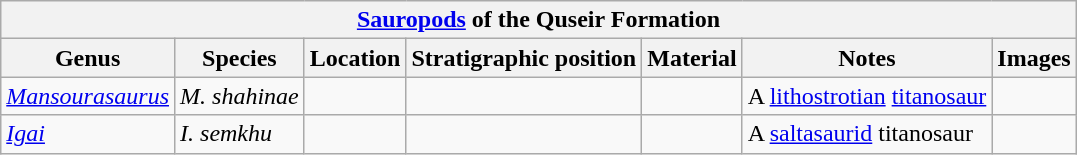<table class="wikitable" align="center">
<tr>
<th colspan="7" align="center"><a href='#'>Sauropods</a> of the Quseir Formation</th>
</tr>
<tr>
<th>Genus</th>
<th>Species</th>
<th>Location</th>
<th>Stratigraphic position</th>
<th>Material</th>
<th>Notes</th>
<th>Images</th>
</tr>
<tr>
<td><em><a href='#'>Mansourasaurus</a></em></td>
<td><em>M. shahinae</em></td>
<td></td>
<td></td>
<td></td>
<td>A <a href='#'>lithostrotian</a> <a href='#'>titanosaur</a></td>
<td></td>
</tr>
<tr>
<td><em><a href='#'>Igai</a></em></td>
<td><em>I. semkhu</em></td>
<td></td>
<td></td>
<td></td>
<td>A <a href='#'>saltasaurid</a> titanosaur</td>
<td></td>
</tr>
</table>
